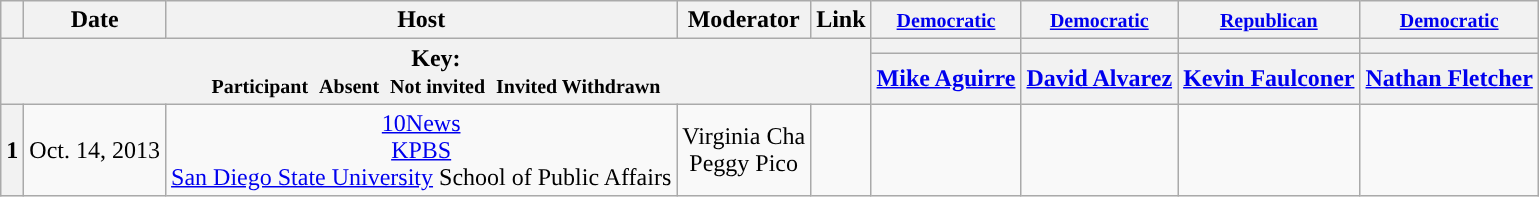<table class="wikitable" style="text-align:center;">
<tr>
<th scope="col"></th>
<th scope="col">Date</th>
<th scope="col">Host</th>
<th scope="col">Moderator</th>
<th scope="col">Link</th>
<th scope="col"><small><a href='#'>Democratic</a></small></th>
<th scope="col"><small><a href='#'>Democratic</a></small></th>
<th scope="col"><small><a href='#'>Republican</a></small></th>
<th scope="col"><small><a href='#'>Democratic</a></small></th>
</tr>
<tr>
<th colspan="5" rowspan="2">Key:<br> <small>Participant </small>  <small>Absent </small>  <small>Not invited </small>  <small>Invited  Withdrawn</small></th>
<th scope="col" style="background:"></th>
<th scope="col" style="background:"></th>
<th scope="col" style="background:"></th>
<th scope="col" style="background:"></th>
</tr>
<tr>
<th scope="col"><a href='#'>Mike Aguirre</a></th>
<th scope="col"><a href='#'>David Alvarez</a></th>
<th scope="col"><a href='#'>Kevin Faulconer</a></th>
<th scope="col"><a href='#'>Nathan Fletcher</a></th>
</tr>
<tr>
<th>1</th>
<td style="white-space:nowrap;">Oct. 14, 2013</td>
<td style="white-space:nowrap;"><a href='#'>10News</a><br><a href='#'>KPBS</a><br><a href='#'>San Diego State University</a> School of Public Affairs</td>
<td style="white-space:nowrap;">Virginia Cha<br>Peggy Pico</td>
<td style="white-space:nowrap;"></td>
<td></td>
<td></td>
<td></td>
<td></td>
</tr>
</table>
